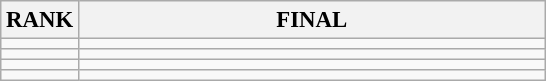<table class="wikitable" style="font-size:95%;">
<tr>
<th>RANK</th>
<th align="left" style="width: 20em">FINAL</th>
</tr>
<tr>
<td align="center"></td>
<td></td>
</tr>
<tr>
<td align="center"></td>
<td></td>
</tr>
<tr>
<td align="center"></td>
<td></td>
</tr>
<tr>
<td align="center"></td>
<td></td>
</tr>
</table>
